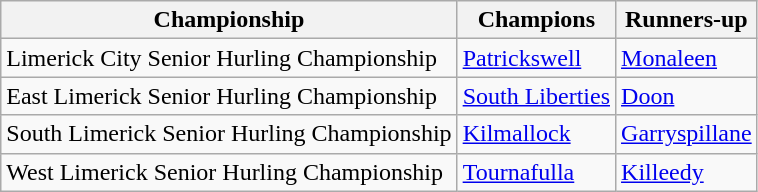<table class=wikitable>
<tr>
<th>Championship</th>
<th>Champions</th>
<th>Runners-up</th>
</tr>
<tr>
<td>Limerick City Senior Hurling Championship</td>
<td><a href='#'>Patrickswell</a></td>
<td><a href='#'>Monaleen</a></td>
</tr>
<tr>
<td>East Limerick Senior Hurling Championship</td>
<td><a href='#'>South Liberties</a></td>
<td><a href='#'>Doon</a></td>
</tr>
<tr>
<td>South Limerick Senior Hurling Championship</td>
<td><a href='#'>Kilmallock</a></td>
<td><a href='#'>Garryspillane</a></td>
</tr>
<tr>
<td>West Limerick Senior Hurling Championship</td>
<td><a href='#'>Tournafulla</a></td>
<td><a href='#'>Killeedy</a></td>
</tr>
</table>
